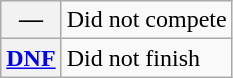<table class="wikitable">
<tr>
<th scope="row">—</th>
<td>Did not compete</td>
</tr>
<tr>
<th scope="row"><a href='#'>DNF</a></th>
<td>Did not finish</td>
</tr>
</table>
